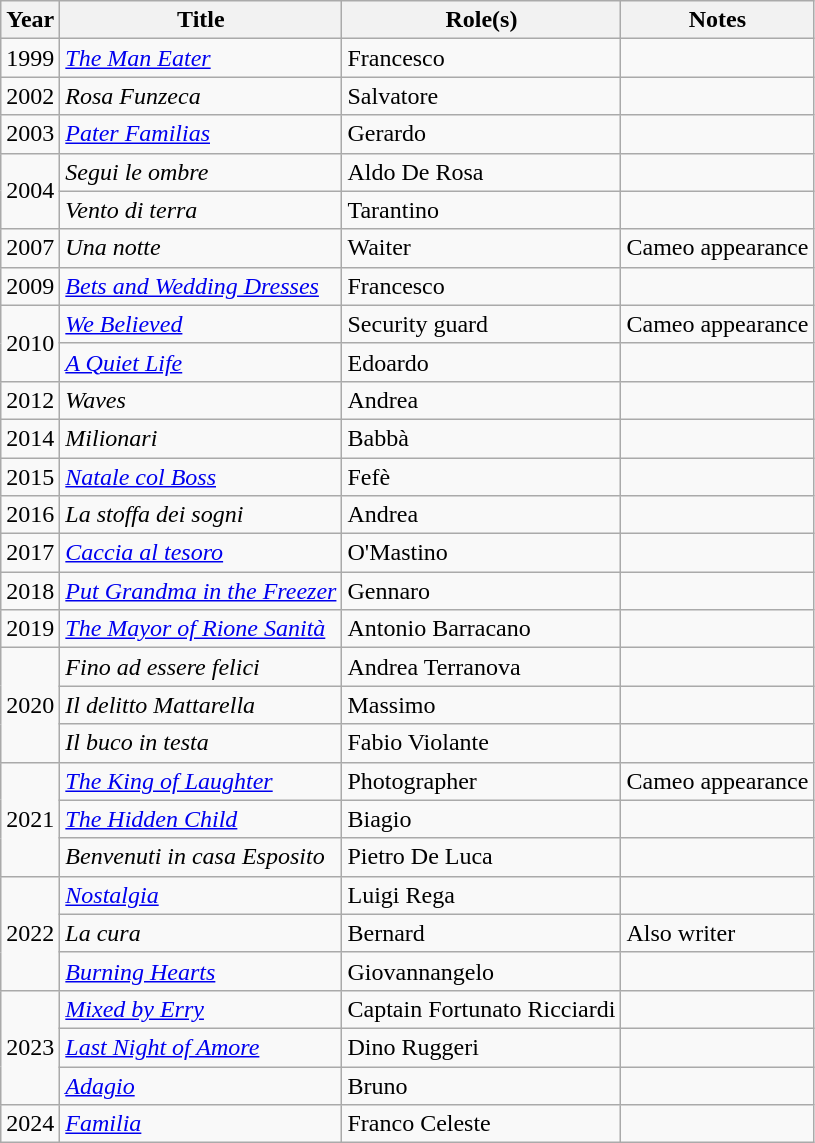<table class="wikitable plainrowheaders sortable">
<tr>
<th scope="col">Year</th>
<th scope="col">Title</th>
<th scope="col">Role(s)</th>
<th scope="col" class="unsortable">Notes</th>
</tr>
<tr>
<td>1999</td>
<td><em><a href='#'>The Man Eater</a></em></td>
<td>Francesco</td>
<td></td>
</tr>
<tr>
<td>2002</td>
<td><em>Rosa Funzeca</em></td>
<td>Salvatore</td>
<td></td>
</tr>
<tr>
<td>2003</td>
<td><em><a href='#'>Pater Familias</a></em></td>
<td>Gerardo</td>
<td></td>
</tr>
<tr>
<td rowspan="2">2004</td>
<td><em>Segui le ombre</em></td>
<td>Aldo De Rosa</td>
<td></td>
</tr>
<tr>
<td><em>Vento di terra</em></td>
<td>Tarantino</td>
<td></td>
</tr>
<tr>
<td>2007</td>
<td><em>Una notte</em></td>
<td>Waiter</td>
<td>Cameo appearance</td>
</tr>
<tr>
<td>2009</td>
<td><em><a href='#'>Bets and Wedding Dresses</a></em></td>
<td>Francesco</td>
<td></td>
</tr>
<tr>
<td rowspan="2">2010</td>
<td><em><a href='#'>We Believed</a></em></td>
<td>Security guard</td>
<td>Cameo appearance</td>
</tr>
<tr>
<td><em><a href='#'>A Quiet Life</a></em></td>
<td>Edoardo</td>
<td></td>
</tr>
<tr>
<td>2012</td>
<td><em>Waves</em></td>
<td>Andrea</td>
<td></td>
</tr>
<tr>
<td>2014</td>
<td><em>Milionari</em></td>
<td>Babbà</td>
<td></td>
</tr>
<tr>
<td>2015</td>
<td><em><a href='#'>Natale col Boss</a></em></td>
<td>Fefè</td>
<td></td>
</tr>
<tr>
<td>2016</td>
<td><em>La stoffa dei sogni</em></td>
<td>Andrea</td>
<td></td>
</tr>
<tr>
<td>2017</td>
<td><em><a href='#'>Caccia al tesoro</a></em></td>
<td>O'Mastino</td>
<td></td>
</tr>
<tr>
<td>2018</td>
<td><em><a href='#'>Put Grandma in the Freezer</a></em></td>
<td>Gennaro</td>
<td></td>
</tr>
<tr>
<td>2019</td>
<td><em><a href='#'>The Mayor of Rione Sanità</a></em></td>
<td>Antonio Barracano</td>
<td></td>
</tr>
<tr>
<td rowspan="3">2020</td>
<td><em>Fino ad essere felici</em></td>
<td>Andrea Terranova</td>
<td></td>
</tr>
<tr>
<td><em>Il delitto Mattarella</em></td>
<td>Massimo</td>
<td></td>
</tr>
<tr>
<td><em>Il buco in testa</em></td>
<td>Fabio Violante</td>
<td></td>
</tr>
<tr>
<td rowspan="3">2021</td>
<td><em><a href='#'>The King of Laughter</a></em></td>
<td>Photographer</td>
<td>Cameo appearance</td>
</tr>
<tr>
<td><em><a href='#'>The Hidden Child</a></em></td>
<td>Biagio</td>
<td></td>
</tr>
<tr>
<td><em>Benvenuti in casa Esposito</em></td>
<td>Pietro De Luca</td>
<td></td>
</tr>
<tr>
<td rowspan="3">2022</td>
<td><em><a href='#'>Nostalgia</a></em></td>
<td>Luigi Rega</td>
<td></td>
</tr>
<tr>
<td><em>La cura</em></td>
<td>Bernard</td>
<td>Also writer</td>
</tr>
<tr>
<td><em><a href='#'>Burning Hearts</a></em></td>
<td>Giovannangelo</td>
<td></td>
</tr>
<tr>
<td rowspan="3">2023</td>
<td><em><a href='#'>Mixed by Erry</a></em></td>
<td>Captain Fortunato Ricciardi</td>
<td></td>
</tr>
<tr>
<td><em><a href='#'>Last Night of Amore</a></em></td>
<td>Dino Ruggeri</td>
<td></td>
</tr>
<tr>
<td><em><a href='#'>Adagio</a></em></td>
<td>Bruno</td>
<td></td>
</tr>
<tr>
<td>2024</td>
<td><em><a href='#'>Familia</a></em></td>
<td>Franco Celeste</td>
<td></td>
</tr>
</table>
